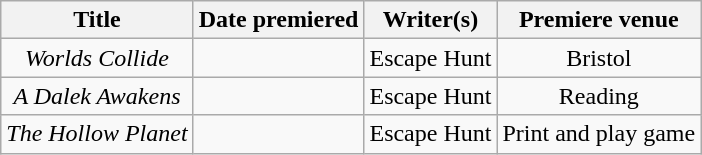<table class="wikitable plainrowheaders" style="text-align:center;">
<tr>
<th>Title</th>
<th>Date premiered</th>
<th>Writer(s)</th>
<th>Premiere venue</th>
</tr>
<tr>
<td><em>Worlds Collide</em></td>
<td></td>
<td>Escape Hunt</td>
<td>Bristol</td>
</tr>
<tr>
<td><em>A Dalek Awakens</em></td>
<td></td>
<td>Escape Hunt</td>
<td>Reading</td>
</tr>
<tr>
<td><em>The Hollow Planet</em></td>
<td></td>
<td>Escape Hunt</td>
<td>Print and play game</td>
</tr>
</table>
